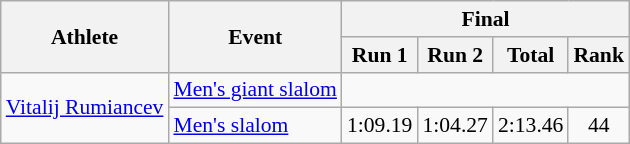<table class="wikitable" style="font-size:90%">
<tr>
<th rowspan="2">Athlete</th>
<th rowspan="2">Event</th>
<th colspan="5">Final</th>
</tr>
<tr>
<th>Run 1</th>
<th>Run 2</th>
<th>Total</th>
<th>Rank</th>
</tr>
<tr>
<td rowspan=2><a href='#'>Vitalij Rumiancev</a></td>
<td><a href='#'>Men's giant slalom</a></td>
<td colspan=4 align="center"></td>
</tr>
<tr>
<td><a href='#'>Men's slalom</a></td>
<td align="center">1:09.19</td>
<td align="center">1:04.27</td>
<td align="center">2:13.46</td>
<td align="center">44</td>
</tr>
</table>
